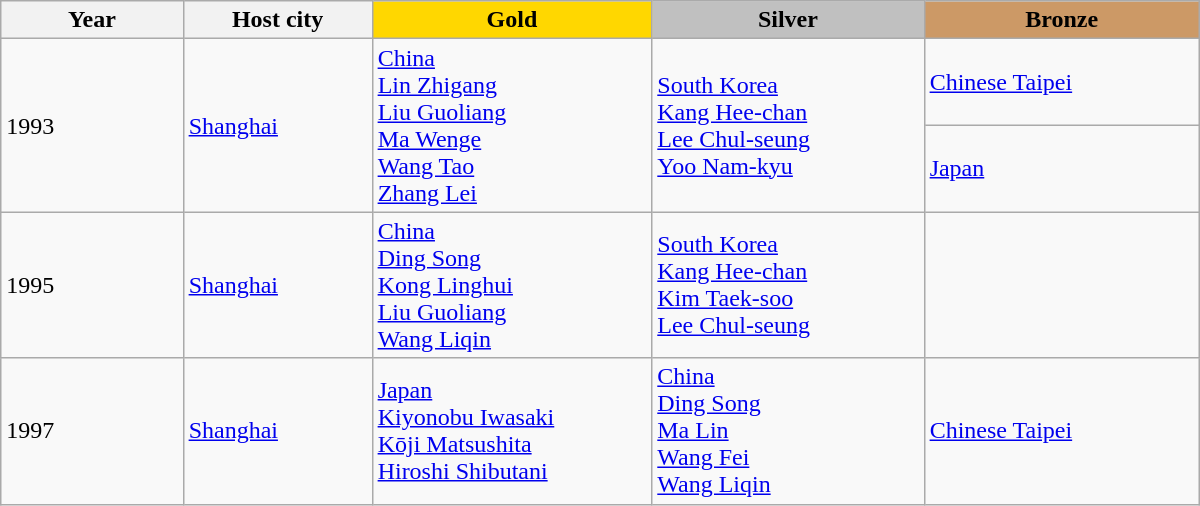<table class="wikitable" style="text-align:left; width:800px;">
<tr>
<th width="130">Year</th>
<th width="130">Host city</th>
<th width="200" style="background-color: gold">Gold</th>
<th width="200" style="background-color: silver">Silver</th>
<th width="200" style="background-color: #cc9966">Bronze</th>
</tr>
<tr>
<td rowspan=2>1993</td>
<td rowspan=2><a href='#'>Shanghai</a></td>
<td rowspan=2> <a href='#'>China</a><br><a href='#'>Lin Zhigang</a><br><a href='#'>Liu Guoliang</a><br><a href='#'>Ma Wenge</a><br><a href='#'>Wang Tao</a><br><a href='#'>Zhang Lei</a></td>
<td rowspan=2> <a href='#'>South Korea</a><br><a href='#'>Kang Hee-chan</a><br><a href='#'>Lee Chul-seung</a><br><a href='#'>Yoo Nam-kyu</a></td>
<td> <a href='#'>Chinese Taipei</a></td>
</tr>
<tr>
<td> <a href='#'>Japan</a></td>
</tr>
<tr>
<td>1995</td>
<td><a href='#'>Shanghai</a></td>
<td> <a href='#'>China</a><br><a href='#'>Ding Song</a><br><a href='#'>Kong Linghui</a><br><a href='#'>Liu Guoliang</a><br><a href='#'>Wang Liqin</a></td>
<td> <a href='#'>South Korea</a><br><a href='#'>Kang Hee-chan</a><br><a href='#'>Kim Taek-soo</a><br><a href='#'>Lee Chul-seung</a></td>
<td></td>
</tr>
<tr>
<td>1997</td>
<td><a href='#'>Shanghai</a></td>
<td> <a href='#'>Japan</a><br><a href='#'>Kiyonobu Iwasaki</a><br><a href='#'>Kōji Matsushita</a><br><a href='#'>Hiroshi Shibutani</a></td>
<td> <a href='#'>China</a><br><a href='#'>Ding Song</a><br><a href='#'>Ma Lin</a><br><a href='#'>Wang Fei</a><br><a href='#'>Wang Liqin</a></td>
<td> <a href='#'>Chinese Taipei</a></td>
</tr>
</table>
